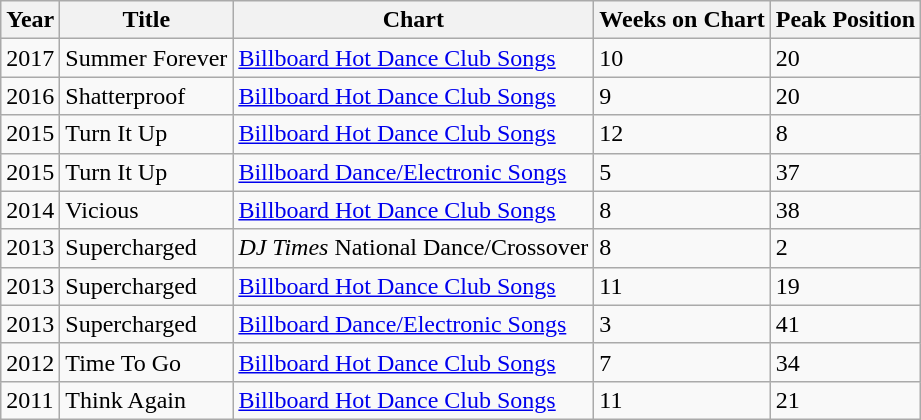<table class="wikitable sortable">
<tr>
<th>Year</th>
<th>Title</th>
<th>Chart</th>
<th>Weeks on Chart</th>
<th>Peak Position</th>
</tr>
<tr>
<td>2017</td>
<td>Summer Forever</td>
<td><a href='#'>Billboard Hot Dance Club Songs</a></td>
<td>10</td>
<td>20</td>
</tr>
<tr>
<td>2016</td>
<td>Shatterproof</td>
<td><a href='#'>Billboard Hot Dance Club Songs</a></td>
<td>9</td>
<td>20</td>
</tr>
<tr>
<td>2015</td>
<td>Turn It Up</td>
<td><a href='#'>Billboard Hot Dance Club Songs</a></td>
<td>12</td>
<td>8</td>
</tr>
<tr>
<td>2015</td>
<td>Turn It Up</td>
<td><a href='#'>Billboard Dance/Electronic Songs</a></td>
<td>5</td>
<td>37</td>
</tr>
<tr>
<td>2014</td>
<td>Vicious</td>
<td><a href='#'>Billboard Hot Dance Club Songs</a></td>
<td>8</td>
<td>38</td>
</tr>
<tr>
<td>2013</td>
<td>Supercharged</td>
<td><em>DJ Times</em> National Dance/Crossover</td>
<td>8</td>
<td>2</td>
</tr>
<tr>
<td>2013</td>
<td>Supercharged</td>
<td><a href='#'>Billboard Hot Dance Club Songs</a></td>
<td>11</td>
<td>19</td>
</tr>
<tr>
<td>2013</td>
<td>Supercharged</td>
<td><a href='#'>Billboard Dance/Electronic Songs</a></td>
<td>3</td>
<td>41</td>
</tr>
<tr>
<td>2012</td>
<td>Time To Go</td>
<td><a href='#'>Billboard Hot Dance Club Songs</a></td>
<td>7</td>
<td>34</td>
</tr>
<tr>
<td>2011</td>
<td>Think Again</td>
<td><a href='#'>Billboard Hot Dance Club Songs</a></td>
<td>11</td>
<td>21</td>
</tr>
</table>
